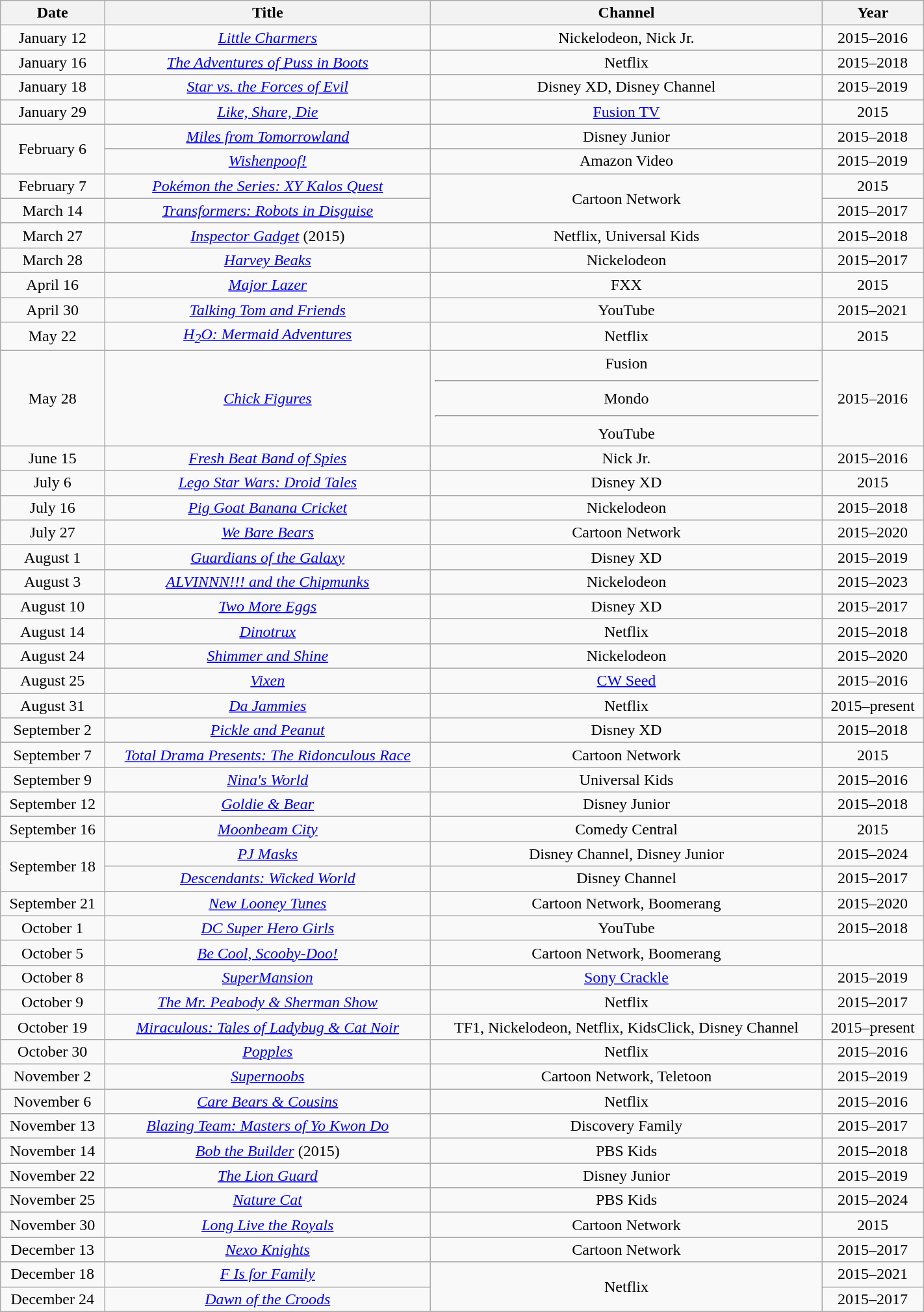<table class="wikitable sortable mw-collapsible" style="text-align: center" width="75%">
<tr>
<th scope="col">Date</th>
<th scope="col">Title</th>
<th scope="col">Channel</th>
<th scope="col">Year</th>
</tr>
<tr>
<td>January 12</td>
<td><em><a href='#'>Little Charmers</a></em></td>
<td>Nickelodeon, Nick Jr.</td>
<td>2015–2016</td>
</tr>
<tr>
<td>January 16</td>
<td><em><a href='#'>The Adventures of Puss in Boots</a></em></td>
<td>Netflix</td>
<td>2015–2018</td>
</tr>
<tr>
<td>January 18</td>
<td><em><a href='#'>Star vs. the Forces of Evil</a></em></td>
<td>Disney XD, Disney Channel</td>
<td>2015–2019</td>
</tr>
<tr>
<td>January 29</td>
<td><em><a href='#'>Like, Share, Die</a></em></td>
<td><a href='#'>Fusion TV</a></td>
<td>2015</td>
</tr>
<tr>
<td rowspan=2>February 6</td>
<td><em><a href='#'>Miles from Tomorrowland</a></em></td>
<td>Disney Junior</td>
<td>2015–2018</td>
</tr>
<tr>
<td><em><a href='#'>Wishenpoof!</a></em></td>
<td>Amazon Video</td>
<td>2015–2019</td>
</tr>
<tr>
<td>February 7</td>
<td><em><a href='#'>Pokémon the Series: XY Kalos Quest</a></em></td>
<td rowspan=2>Cartoon Network</td>
<td>2015</td>
</tr>
<tr>
<td>March 14</td>
<td><em><a href='#'>Transformers: Robots in Disguise</a></em></td>
<td>2015–2017</td>
</tr>
<tr>
<td>March 27</td>
<td><em><a href='#'>Inspector Gadget</a></em> (2015)</td>
<td>Netflix, Universal Kids</td>
<td>2015–2018</td>
</tr>
<tr>
<td>March 28</td>
<td><em><a href='#'>Harvey Beaks</a></em></td>
<td>Nickelodeon</td>
<td>2015–2017</td>
</tr>
<tr>
<td>April 16</td>
<td><em><a href='#'>Major Lazer</a></em></td>
<td>FXX</td>
<td>2015</td>
</tr>
<tr>
<td>April 30</td>
<td><em><a href='#'>Talking Tom and Friends</a></em></td>
<td>YouTube</td>
<td>2015–2021</td>
</tr>
<tr>
<td>May 22</td>
<td><em><a href='#'>H<sub>2</sub>O: Mermaid Adventures</a></em></td>
<td>Netflix</td>
<td>2015</td>
</tr>
<tr>
<td>May 28</td>
<td><em><a href='#'>Chick Figures</a></em></td>
<td>Fusion<hr>Mondo<hr>YouTube</td>
<td>2015–2016</td>
</tr>
<tr>
<td>June 15</td>
<td><em><a href='#'>Fresh Beat Band of Spies</a></em></td>
<td>Nick Jr.</td>
<td>2015–2016</td>
</tr>
<tr>
<td>July 6</td>
<td><em><a href='#'>Lego Star Wars: Droid Tales</a></em></td>
<td>Disney XD</td>
<td>2015</td>
</tr>
<tr>
<td>July 16</td>
<td><em><a href='#'>Pig Goat Banana Cricket</a></em></td>
<td>Nickelodeon</td>
<td>2015–2018</td>
</tr>
<tr>
<td>July 27</td>
<td><em><a href='#'>We Bare Bears</a></em></td>
<td>Cartoon Network</td>
<td>2015–2020</td>
</tr>
<tr>
<td>August 1</td>
<td><em><a href='#'>Guardians of the Galaxy</a></em></td>
<td>Disney XD</td>
<td>2015–2019</td>
</tr>
<tr>
<td>August 3</td>
<td><em><a href='#'>ALVINNN!!! and the Chipmunks</a></em></td>
<td>Nickelodeon</td>
<td>2015–2023</td>
</tr>
<tr>
<td>August 10</td>
<td><em><a href='#'>Two More Eggs</a></em></td>
<td>Disney XD</td>
<td>2015–2017</td>
</tr>
<tr>
<td>August 14</td>
<td><em><a href='#'>Dinotrux</a></em></td>
<td>Netflix</td>
<td>2015–2018</td>
</tr>
<tr>
<td>August 24</td>
<td><em><a href='#'>Shimmer and Shine</a></em></td>
<td>Nickelodeon</td>
<td>2015–2020</td>
</tr>
<tr>
<td>August 25</td>
<td><em><a href='#'>Vixen</a></em></td>
<td><a href='#'>CW Seed</a></td>
<td>2015–2016</td>
</tr>
<tr>
<td>August 31</td>
<td><em><a href='#'>Da Jammies</a></em></td>
<td>Netflix</td>
<td>2015–present</td>
</tr>
<tr>
<td>September 2</td>
<td><em><a href='#'>Pickle and Peanut</a></em></td>
<td>Disney XD</td>
<td>2015–2018</td>
</tr>
<tr>
<td>September 7</td>
<td><em><a href='#'>Total Drama Presents: The Ridonculous Race</a></em></td>
<td>Cartoon Network</td>
<td>2015</td>
</tr>
<tr>
<td>September 9</td>
<td><em><a href='#'>Nina's World</a></em></td>
<td>Universal Kids</td>
<td>2015–2016</td>
</tr>
<tr>
<td>September 12</td>
<td><em><a href='#'>Goldie & Bear</a></em></td>
<td>Disney Junior</td>
<td>2015–2018</td>
</tr>
<tr>
<td>September 16</td>
<td><em><a href='#'>Moonbeam City</a></em></td>
<td>Comedy Central</td>
<td>2015</td>
</tr>
<tr>
<td rowspan=2>September 18</td>
<td><em><a href='#'>PJ Masks</a></em></td>
<td>Disney Channel, Disney Junior</td>
<td>2015–2024</td>
</tr>
<tr>
<td><em><a href='#'>Descendants: Wicked World</a></em></td>
<td>Disney Channel</td>
<td>2015–2017</td>
</tr>
<tr>
<td>September 21</td>
<td><em><a href='#'>New Looney Tunes</a></em></td>
<td>Cartoon Network, Boomerang</td>
<td>2015–2020</td>
</tr>
<tr>
<td>October 1</td>
<td><em><a href='#'>DC Super Hero Girls</a></em></td>
<td>YouTube</td>
<td>2015–2018</td>
</tr>
<tr>
<td>October 5</td>
<td><em><a href='#'>Be Cool, Scooby-Doo!</a></em></td>
<td>Cartoon Network, Boomerang</td>
</tr>
<tr>
<td>October 8</td>
<td><em><a href='#'>SuperMansion</a></em></td>
<td><a href='#'>Sony Crackle</a></td>
<td>2015–2019</td>
</tr>
<tr>
<td>October 9</td>
<td><em><a href='#'>The Mr. Peabody & Sherman Show</a></em></td>
<td>Netflix</td>
<td>2015–2017</td>
</tr>
<tr>
<td>October 19</td>
<td><em><a href='#'>Miraculous: Tales of Ladybug & Cat Noir</a></em></td>
<td>TF1, Nickelodeon, Netflix, KidsClick, Disney Channel</td>
<td>2015–present</td>
</tr>
<tr>
<td>October 30</td>
<td><em><a href='#'>Popples</a></em></td>
<td>Netflix</td>
<td>2015–2016</td>
</tr>
<tr>
<td>November 2</td>
<td><em><a href='#'>Supernoobs</a></em></td>
<td>Cartoon Network, Teletoon</td>
<td>2015–2019</td>
</tr>
<tr>
<td>November 6</td>
<td><em><a href='#'>Care Bears & Cousins</a></em></td>
<td>Netflix</td>
<td>2015–2016</td>
</tr>
<tr>
<td>November 13</td>
<td><em><a href='#'>Blazing Team: Masters of Yo Kwon Do</a></em></td>
<td>Discovery Family</td>
<td>2015–2017</td>
</tr>
<tr>
<td>November 14</td>
<td><em><a href='#'>Bob the Builder</a></em> (2015)</td>
<td>PBS Kids</td>
<td>2015–2018</td>
</tr>
<tr>
<td>November 22</td>
<td><em><a href='#'>The Lion Guard</a></em></td>
<td>Disney Junior</td>
<td>2015–2019</td>
</tr>
<tr>
<td>November 25</td>
<td><em><a href='#'>Nature Cat</a></em></td>
<td>PBS Kids</td>
<td>2015–2024</td>
</tr>
<tr>
<td>November 30</td>
<td><em><a href='#'>Long Live the Royals</a></em></td>
<td>Cartoon Network</td>
<td>2015</td>
</tr>
<tr>
<td>December 13</td>
<td><em><a href='#'>Nexo Knights</a></em></td>
<td>Cartoon Network</td>
<td>2015–2017</td>
</tr>
<tr>
<td>December 18</td>
<td><em><a href='#'>F Is for Family</a></em></td>
<td rowspan=2>Netflix</td>
<td>2015–2021</td>
</tr>
<tr>
<td>December 24</td>
<td><em><a href='#'>Dawn of the Croods</a></em></td>
<td>2015–2017</td>
</tr>
</table>
